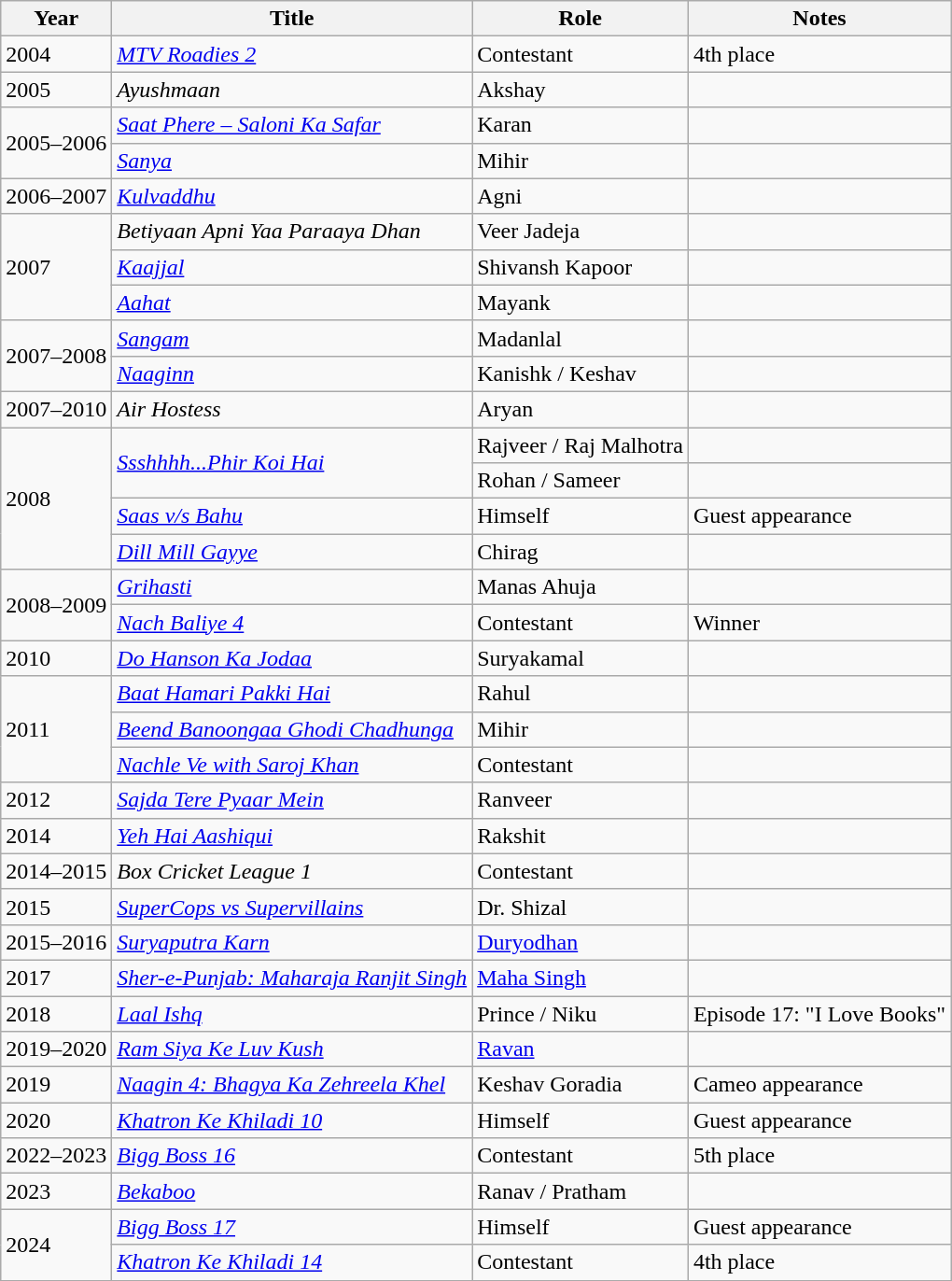<table class="wikitable">
<tr>
<th>Year</th>
<th>Title</th>
<th>Role</th>
<th>Notes</th>
</tr>
<tr>
<td>2004</td>
<td><em><a href='#'>MTV Roadies 2</a></em></td>
<td>Contestant</td>
<td>4th place</td>
</tr>
<tr>
<td>2005</td>
<td><em>Ayushmaan</em></td>
<td>Akshay</td>
<td></td>
</tr>
<tr>
<td rowspan="2">2005–2006</td>
<td><em><a href='#'>Saat Phere – Saloni Ka Safar</a></em></td>
<td>Karan</td>
<td></td>
</tr>
<tr>
<td><em><a href='#'>Sanya</a></em></td>
<td>Mihir</td>
<td></td>
</tr>
<tr>
<td>2006–2007</td>
<td><em><a href='#'>Kulvaddhu</a></em></td>
<td>Agni</td>
<td></td>
</tr>
<tr>
<td rowspan="3">2007</td>
<td><em>Betiyaan Apni Yaa Paraaya Dhan</em></td>
<td>Veer Jadeja</td>
<td></td>
</tr>
<tr>
<td><em><a href='#'>Kaajjal</a></em></td>
<td>Shivansh Kapoor</td>
<td></td>
</tr>
<tr>
<td><em><a href='#'>Aahat</a></em></td>
<td>Mayank</td>
<td></td>
</tr>
<tr>
<td rowspan="2">2007–2008</td>
<td><em><a href='#'>Sangam</a></em></td>
<td>Madanlal</td>
<td></td>
</tr>
<tr>
<td><em><a href='#'>Naaginn</a></em></td>
<td>Kanishk / Keshav</td>
<td></td>
</tr>
<tr>
<td>2007–2010</td>
<td><em>Air Hostess</em></td>
<td>Aryan</td>
<td></td>
</tr>
<tr>
<td rowspan="4">2008</td>
<td rowspan="2"><em><a href='#'>Ssshhhh...Phir Koi Hai</a></em></td>
<td>Rajveer / Raj Malhotra</td>
<td></td>
</tr>
<tr>
<td>Rohan / Sameer</td>
<td></td>
</tr>
<tr>
<td><em><a href='#'>Saas v/s Bahu</a></em></td>
<td>Himself</td>
<td>Guest appearance</td>
</tr>
<tr>
<td><em><a href='#'>Dill Mill Gayye</a></em></td>
<td>Chirag</td>
<td></td>
</tr>
<tr>
<td rowspan=2>2008–2009</td>
<td><em><a href='#'>Grihasti</a></em></td>
<td>Manas Ahuja</td>
<td></td>
</tr>
<tr>
<td><em><a href='#'>Nach Baliye 4</a></em></td>
<td>Contestant</td>
<td>Winner</td>
</tr>
<tr>
<td>2010</td>
<td><em><a href='#'>Do Hanson Ka Jodaa</a></em></td>
<td>Suryakamal</td>
<td></td>
</tr>
<tr>
<td rowspan="3">2011</td>
<td><em><a href='#'>Baat Hamari Pakki Hai</a></em></td>
<td>Rahul</td>
<td></td>
</tr>
<tr>
<td><em><a href='#'>Beend Banoongaa Ghodi Chadhunga</a></em></td>
<td>Mihir</td>
<td></td>
</tr>
<tr>
<td><em><a href='#'>Nachle Ve with Saroj Khan</a></em></td>
<td>Contestant</td>
<td></td>
</tr>
<tr>
<td>2012</td>
<td><em><a href='#'>Sajda Tere Pyaar Mein</a></em></td>
<td>Ranveer</td>
<td></td>
</tr>
<tr>
<td>2014</td>
<td><em><a href='#'>Yeh Hai Aashiqui</a></em></td>
<td>Rakshit</td>
<td></td>
</tr>
<tr>
<td>2014–2015</td>
<td><em>Box Cricket League 1</em></td>
<td>Contestant</td>
<td></td>
</tr>
<tr>
<td>2015</td>
<td><em><a href='#'>SuperCops vs Supervillains</a></em></td>
<td>Dr. Shizal</td>
<td></td>
</tr>
<tr>
<td>2015–2016</td>
<td><em><a href='#'>Suryaputra Karn</a></em></td>
<td><a href='#'>Duryodhan</a></td>
<td></td>
</tr>
<tr>
<td>2017</td>
<td><em><a href='#'>Sher-e-Punjab: Maharaja Ranjit Singh</a></em></td>
<td><a href='#'>Maha Singh</a></td>
<td></td>
</tr>
<tr>
<td>2018</td>
<td><em><a href='#'>Laal Ishq</a></em></td>
<td>Prince / Niku</td>
<td>Episode 17: "I Love Books"</td>
</tr>
<tr>
<td>2019–2020</td>
<td><em><a href='#'>Ram Siya Ke Luv Kush</a></em></td>
<td><a href='#'>Ravan</a></td>
<td></td>
</tr>
<tr>
<td>2019</td>
<td><em><a href='#'>Naagin 4: Bhagya Ka Zehreela Khel</a></em></td>
<td>Keshav Goradia</td>
<td>Cameo appearance</td>
</tr>
<tr>
<td>2020</td>
<td><em><a href='#'>Khatron Ke Khiladi 10</a></em></td>
<td>Himself</td>
<td>Guest appearance</td>
</tr>
<tr>
<td>2022–2023</td>
<td><em><a href='#'>Bigg Boss 16</a></em></td>
<td>Contestant</td>
<td>5th place</td>
</tr>
<tr>
<td>2023</td>
<td><em><a href='#'>Bekaboo</a></em></td>
<td>Ranav / Pratham</td>
<td></td>
</tr>
<tr>
<td rowspan="2">2024</td>
<td><a href='#'><em>Bigg Boss</em> <em>17</em></a></td>
<td>Himself</td>
<td>Guest appearance</td>
</tr>
<tr>
<td><em><a href='#'>Khatron Ke Khiladi 14</a></em></td>
<td>Contestant</td>
<td>4th place</td>
</tr>
</table>
